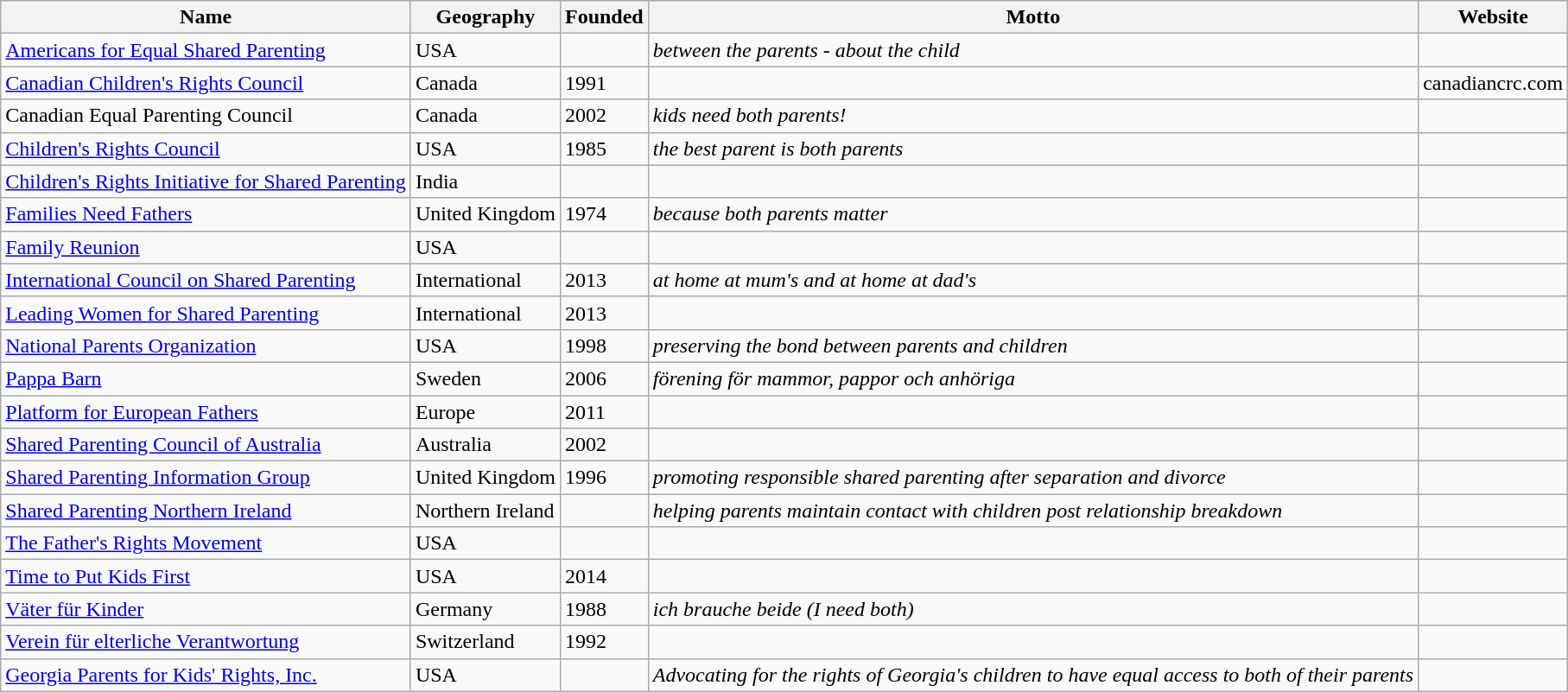<table class="wikitable sortable">
<tr>
<th>Name</th>
<th>Geography</th>
<th>Founded</th>
<th>Motto</th>
<th>Website</th>
</tr>
<tr>
<td><a href='#'>Americans for Equal Shared Parenting</a></td>
<td>USA</td>
<td></td>
<td><em>between the parents - about the child</em></td>
<td></td>
</tr>
<tr>
<td><a href='#'>Canadian Children's Rights Council</a></td>
<td>Canada</td>
<td>1991</td>
<td></td>
<td>canadiancrc.com</td>
</tr>
<tr>
<td>Canadian Equal Parenting Council</td>
<td>Canada</td>
<td>2002</td>
<td><em>kids need both parents!</em></td>
<td></td>
</tr>
<tr>
<td><a href='#'>Children's Rights Council</a></td>
<td>USA</td>
<td>1985</td>
<td><em>the best parent is both parents</em></td>
<td></td>
</tr>
<tr>
<td><a href='#'>Children's Rights Initiative for Shared Parenting</a></td>
<td>India</td>
<td></td>
<td></td>
<td></td>
</tr>
<tr>
<td><a href='#'>Families Need Fathers</a></td>
<td>United Kingdom</td>
<td>1974</td>
<td><em>because both parents matter</em></td>
<td></td>
</tr>
<tr>
<td><a href='#'>Family Reunion</a></td>
<td>USA</td>
<td></td>
<td></td>
<td></td>
</tr>
<tr>
<td><a href='#'>International Council on Shared Parenting</a></td>
<td>International</td>
<td>2013</td>
<td><em>at home at mum's and at home at dad's</em></td>
<td></td>
</tr>
<tr>
<td><a href='#'>Leading Women for Shared Parenting</a></td>
<td>International</td>
<td>2013</td>
<td></td>
<td></td>
</tr>
<tr>
<td><a href='#'>National Parents Organization</a></td>
<td>USA</td>
<td>1998</td>
<td><em>preserving the bond between parents and children</em></td>
<td></td>
</tr>
<tr>
<td><a href='#'>Pappa Barn</a></td>
<td>Sweden</td>
<td>2006</td>
<td><em>förening för mammor, pappor och anhöriga</em></td>
<td> </td>
</tr>
<tr>
<td><a href='#'>Platform for European Fathers</a></td>
<td>Europe</td>
<td>2011</td>
<td></td>
<td></td>
</tr>
<tr>
<td><a href='#'>Shared Parenting Council of Australia</a></td>
<td>Australia</td>
<td>2002</td>
<td></td>
<td></td>
</tr>
<tr>
<td><a href='#'>Shared Parenting Information Group</a></td>
<td>United Kingdom</td>
<td>1996</td>
<td><em>promoting responsible shared parenting after separation and divorce</em></td>
<td></td>
</tr>
<tr>
<td><a href='#'>Shared Parenting Northern Ireland</a></td>
<td>Northern Ireland</td>
<td></td>
<td><em>helping parents maintain contact with children post relationship breakdown</em></td>
<td> </td>
</tr>
<tr>
<td><a href='#'>The Father's Rights Movement</a></td>
<td>USA</td>
<td></td>
<td></td>
<td> </td>
</tr>
<tr>
<td><a href='#'>Time to Put Kids First</a></td>
<td>USA</td>
<td>2014</td>
<td></td>
<td></td>
</tr>
<tr>
<td><a href='#'>Väter für Kinder</a></td>
<td>Germany</td>
<td>1988</td>
<td><em>ich brauche beide (I need both)</em></td>
<td></td>
</tr>
<tr>
<td><a href='#'>Verein für elterliche Verantwortung</a></td>
<td>Switzerland</td>
<td>1992</td>
<td></td>
<td></td>
</tr>
<tr>
<td><a href='#'>Georgia Parents for Kids' Rights, Inc.</a></td>
<td>USA</td>
<td></td>
<td><em>Advocating for the rights of Georgia's children to have equal access to both of their parents</em></td>
<td></td>
</tr>
</table>
